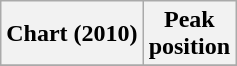<table class="wikitable plainrowheaders" style="text-align:center">
<tr>
<th scope="col">Chart (2010)</th>
<th scope="col">Peak<br> position</th>
</tr>
<tr>
</tr>
</table>
